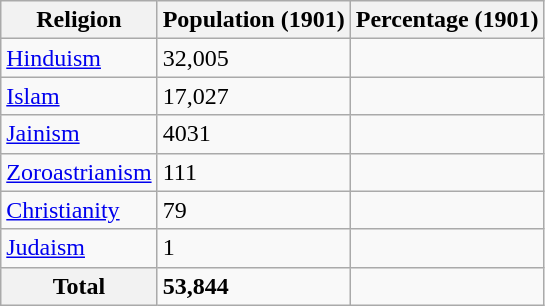<table class="wikitable sortable">
<tr>
<th>Religion</th>
<th>Population (1901)</th>
<th>Percentage (1901)</th>
</tr>
<tr>
<td><a href='#'>Hinduism</a> </td>
<td>32,005</td>
<td></td>
</tr>
<tr>
<td><a href='#'>Islam</a> </td>
<td>17,027</td>
<td></td>
</tr>
<tr>
<td><a href='#'>Jainism</a></td>
<td>4031</td>
<td></td>
</tr>
<tr>
<td><a href='#'>Zoroastrianism</a> </td>
<td>111</td>
<td></td>
</tr>
<tr>
<td><a href='#'>Christianity</a> </td>
<td>79</td>
<td></td>
</tr>
<tr>
<td><a href='#'>Judaism</a> </td>
<td>1</td>
<td></td>
</tr>
<tr>
<th>Total</th>
<td><strong>53,844</strong></td>
<td><strong></strong></td>
</tr>
</table>
